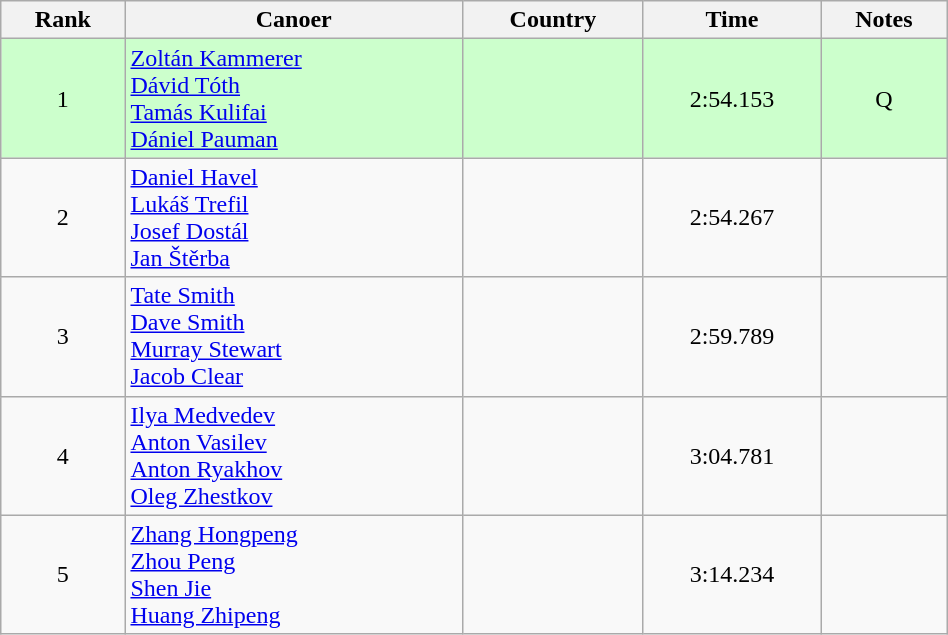<table class="wikitable" width=50% style="text-align:center;">
<tr>
<th>Rank</th>
<th>Canoer</th>
<th>Country</th>
<th>Time</th>
<th>Notes</th>
</tr>
<tr bgcolor=ccffcc>
<td>1</td>
<td align="left"><a href='#'>Zoltán Kammerer</a><br><a href='#'>Dávid Tóth</a><br><a href='#'>Tamás Kulifai</a><br><a href='#'>Dániel Pauman</a></td>
<td align="left"></td>
<td>2:54.153</td>
<td>Q</td>
</tr>
<tr>
<td>2</td>
<td align="left"><a href='#'>Daniel Havel</a><br><a href='#'>Lukáš Trefil</a><br><a href='#'>Josef Dostál</a><br><a href='#'>Jan Štěrba</a></td>
<td align="left"></td>
<td>2:54.267</td>
<td></td>
</tr>
<tr>
<td>3</td>
<td align="left"><a href='#'>Tate Smith</a><br><a href='#'>Dave Smith</a><br><a href='#'>Murray Stewart</a><br><a href='#'>Jacob Clear</a></td>
<td align="left"></td>
<td>2:59.789</td>
<td></td>
</tr>
<tr>
<td>4</td>
<td align="left"><a href='#'>Ilya Medvedev</a><br><a href='#'>Anton Vasilev</a><br><a href='#'>Anton Ryakhov</a><br><a href='#'>Oleg Zhestkov</a></td>
<td align="left"></td>
<td>3:04.781</td>
<td></td>
</tr>
<tr>
<td>5</td>
<td align="left"><a href='#'>Zhang Hongpeng</a><br><a href='#'>Zhou Peng</a><br><a href='#'>Shen Jie</a><br><a href='#'>Huang Zhipeng</a></td>
<td align="left"></td>
<td>3:14.234</td>
<td></td>
</tr>
</table>
